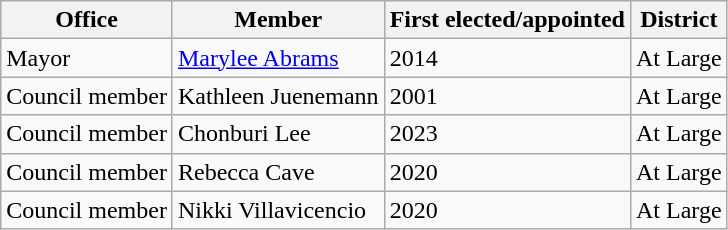<table class="wikitable sortable">
<tr>
<th>Office</th>
<th>Member</th>
<th>First elected/appointed</th>
<th>District</th>
</tr>
<tr>
<td>Mayor</td>
<td><a href='#'>Marylee Abrams</a></td>
<td>2014</td>
<td>At Large</td>
</tr>
<tr>
<td>Council member</td>
<td>Kathleen Juenemann</td>
<td>2001</td>
<td>At Large</td>
</tr>
<tr>
<td>Council member</td>
<td>Chonburi Lee</td>
<td>2023</td>
<td>At Large</td>
</tr>
<tr>
<td>Council member</td>
<td>Rebecca Cave</td>
<td>2020</td>
<td>At Large</td>
</tr>
<tr>
<td>Council member</td>
<td>Nikki Villavicencio</td>
<td>2020</td>
<td>At Large</td>
</tr>
</table>
